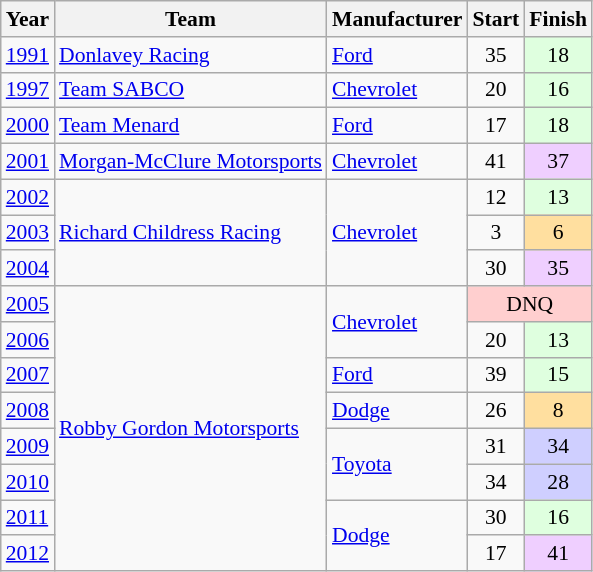<table class="wikitable" style="font-size: 90%;">
<tr>
<th>Year</th>
<th>Team</th>
<th>Manufacturer</th>
<th>Start</th>
<th>Finish</th>
</tr>
<tr>
<td><a href='#'>1991</a></td>
<td><a href='#'>Donlavey Racing</a></td>
<td><a href='#'>Ford</a></td>
<td align=center>35</td>
<td align=center style="background:#DFFFDF;">18</td>
</tr>
<tr>
<td><a href='#'>1997</a></td>
<td><a href='#'>Team SABCO</a></td>
<td><a href='#'>Chevrolet</a></td>
<td align=center>20</td>
<td align=center style="background:#DFFFDF;">16</td>
</tr>
<tr>
<td><a href='#'>2000</a></td>
<td><a href='#'>Team Menard</a></td>
<td><a href='#'>Ford</a></td>
<td align=center>17</td>
<td align=center style="background:#DFFFDF;">18</td>
</tr>
<tr>
<td><a href='#'>2001</a></td>
<td><a href='#'>Morgan-McClure Motorsports</a></td>
<td><a href='#'>Chevrolet</a></td>
<td align=center>41</td>
<td align=center style="background:#EFCFFF;">37</td>
</tr>
<tr>
<td><a href='#'>2002</a></td>
<td rowspan=3><a href='#'>Richard Childress Racing</a></td>
<td rowspan=3><a href='#'>Chevrolet</a></td>
<td align=center>12</td>
<td align=center style="background:#DFFFDF;">13</td>
</tr>
<tr>
<td><a href='#'>2003</a></td>
<td align=center>3</td>
<td align=center style="background:#FFDF9F;">6</td>
</tr>
<tr>
<td><a href='#'>2004</a></td>
<td align=center>30</td>
<td align=center style="background:#EFCFFF;">35</td>
</tr>
<tr>
<td><a href='#'>2005</a></td>
<td rowspan=8><a href='#'>Robby Gordon Motorsports</a></td>
<td rowspan=2><a href='#'>Chevrolet</a></td>
<td align=center colspan=2 style="background:#FFCFCF;">DNQ</td>
</tr>
<tr>
<td><a href='#'>2006</a></td>
<td align=center>20</td>
<td align=center style="background:#DFFFDF;">13</td>
</tr>
<tr>
<td><a href='#'>2007</a></td>
<td><a href='#'>Ford</a></td>
<td align=center>39</td>
<td align=center style="background:#DFFFDF;">15</td>
</tr>
<tr>
<td><a href='#'>2008</a></td>
<td><a href='#'>Dodge</a></td>
<td align=center>26</td>
<td align=center style="background:#FFDF9F;">8</td>
</tr>
<tr>
<td><a href='#'>2009</a></td>
<td rowspan=2><a href='#'>Toyota</a></td>
<td align=center>31</td>
<td align=center style="background:#CFCFFF;">34</td>
</tr>
<tr>
<td><a href='#'>2010</a></td>
<td align=center>34</td>
<td align=center style="background:#CFCFFF;">28</td>
</tr>
<tr>
<td><a href='#'>2011</a></td>
<td rowspan=2><a href='#'>Dodge</a></td>
<td align=center>30</td>
<td align=center style="background:#DFFFDF;">16</td>
</tr>
<tr>
<td><a href='#'>2012</a></td>
<td align=center>17</td>
<td align=center style="background:#EFCFFF;">41</td>
</tr>
</table>
